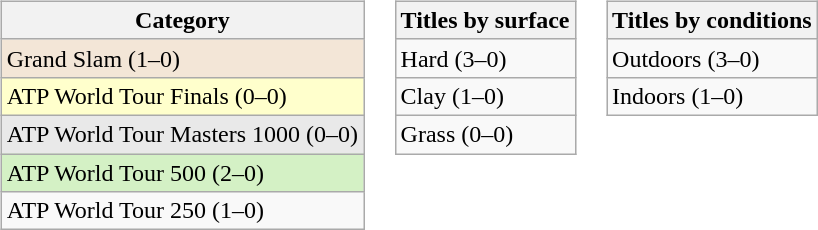<table>
<tr>
<td valign=top><br><table class=wikitable>
<tr>
<th>Category</th>
</tr>
<tr style="background:#f3e6d7;">
<td>Grand Slam (1–0)</td>
</tr>
<tr style="background:#ffc;">
<td>ATP World Tour Finals (0–0)</td>
</tr>
<tr style="background:#e9e9e9;">
<td>ATP World Tour Masters 1000 (0–0)</td>
</tr>
<tr style="background:#d4f1c5;">
<td>ATP World Tour 500 (2–0)</td>
</tr>
<tr>
<td>ATP World Tour 250 (1–0)</td>
</tr>
</table>
</td>
<td valign=top><br><table class=wikitable>
<tr>
<th>Titles by surface</th>
</tr>
<tr>
<td>Hard (3–0)</td>
</tr>
<tr>
<td>Clay (1–0)</td>
</tr>
<tr>
<td>Grass (0–0)</td>
</tr>
</table>
</td>
<td valign=top><br><table class=wikitable>
<tr>
<th>Titles by conditions</th>
</tr>
<tr>
<td>Outdoors (3–0)</td>
</tr>
<tr>
<td>Indoors (1–0)</td>
</tr>
</table>
</td>
</tr>
</table>
